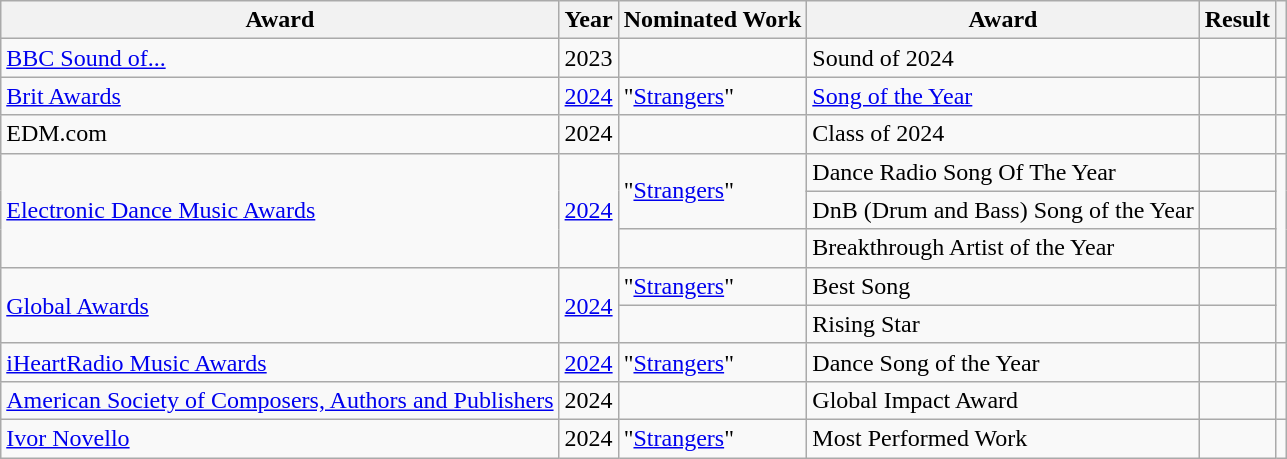<table class="wikitable">
<tr>
<th>Award</th>
<th>Year</th>
<th>Nominated Work</th>
<th>Award</th>
<th>Result</th>
<th></th>
</tr>
<tr>
<td><a href='#'>BBC Sound of...</a></td>
<td>2023</td>
<td></td>
<td>Sound of 2024</td>
<td></td>
<td></td>
</tr>
<tr>
<td><a href='#'>Brit Awards</a></td>
<td><a href='#'>2024</a></td>
<td>"<a href='#'>Strangers</a>"</td>
<td><a href='#'>Song of the Year</a></td>
<td></td>
<td></td>
</tr>
<tr>
<td>EDM.com</td>
<td>2024</td>
<td></td>
<td>Class of 2024</td>
<td></td>
<td></td>
</tr>
<tr>
<td rowspan="3"><a href='#'>Electronic Dance Music Awards</a></td>
<td rowspan="3"><a href='#'>2024</a></td>
<td rowspan="2">"<a href='#'>Strangers</a>"</td>
<td>Dance Radio Song Of The Year</td>
<td></td>
<td rowspan="3"></td>
</tr>
<tr>
<td>DnB (Drum and Bass) Song of the Year</td>
<td></td>
</tr>
<tr>
<td></td>
<td>Breakthrough Artist of the Year</td>
<td></td>
</tr>
<tr>
<td rowspan="2"><a href='#'>Global Awards</a></td>
<td rowspan="2"><a href='#'>2024</a></td>
<td>"<a href='#'>Strangers</a>"</td>
<td>Best Song</td>
<td></td>
<td rowspan="2"></td>
</tr>
<tr>
<td></td>
<td>Rising Star</td>
<td></td>
</tr>
<tr>
<td><a href='#'>iHeartRadio Music Awards</a></td>
<td><a href='#'>2024</a></td>
<td>"<a href='#'>Strangers</a>"</td>
<td>Dance Song of the Year</td>
<td></td>
<td></td>
</tr>
<tr>
<td><a href='#'>American Society of Composers, Authors and Publishers</a></td>
<td>2024</td>
<td></td>
<td>Global Impact Award</td>
<td></td>
<td></td>
</tr>
<tr>
<td><a href='#'>Ivor Novello</a></td>
<td>2024</td>
<td>"<a href='#'>Strangers</a>"</td>
<td>Most Performed Work</td>
<td></td>
<td></td>
</tr>
</table>
